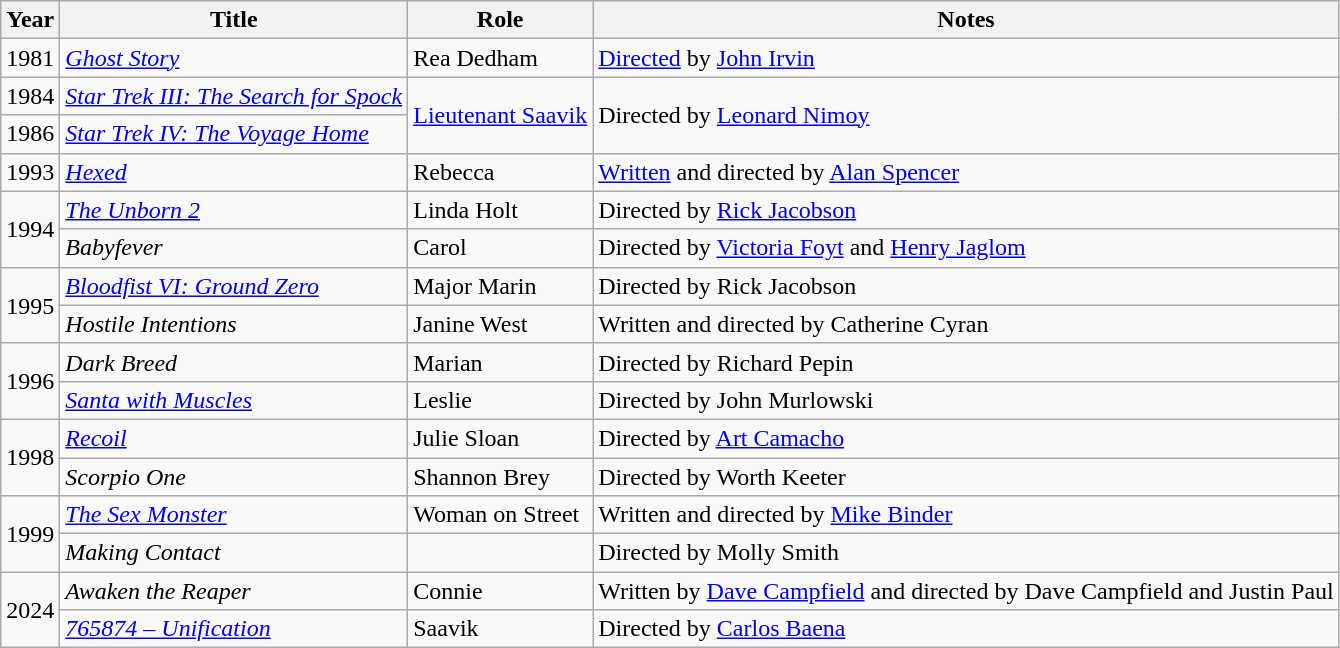<table class="wikitable sortable">
<tr>
<th>Year</th>
<th>Title</th>
<th>Role</th>
<th>Notes</th>
</tr>
<tr>
<td>1981</td>
<td><em><a href='#'>Ghost Story</a></em></td>
<td>Rea Dedham</td>
<td><a href='#'>Directed</a> by <a href='#'>John Irvin</a></td>
</tr>
<tr>
<td>1984</td>
<td><em><a href='#'>Star Trek III: The Search for Spock</a></em></td>
<td rowspan="2"><a href='#'>Lieutenant Saavik</a></td>
<td rowspan="2">Directed by <a href='#'>Leonard Nimoy</a></td>
</tr>
<tr>
<td>1986</td>
<td><em><a href='#'>Star Trek IV: The Voyage Home</a></em></td>
</tr>
<tr>
<td>1993</td>
<td><em><a href='#'>Hexed</a></em></td>
<td>Rebecca</td>
<td><a href='#'>Written</a> and directed by <a href='#'>Alan Spencer</a></td>
</tr>
<tr>
<td rowspan="2">1994</td>
<td><em><a href='#'>The Unborn 2</a></em></td>
<td>Linda Holt</td>
<td>Directed by <a href='#'>Rick Jacobson</a></td>
</tr>
<tr>
<td><em>Babyfever</em></td>
<td>Carol</td>
<td>Directed by <a href='#'>Victoria Foyt</a> and <a href='#'>Henry Jaglom</a></td>
</tr>
<tr>
<td rowspan="2">1995</td>
<td><em><a href='#'>Bloodfist VI: Ground Zero</a></em></td>
<td>Major Marin</td>
<td>Directed by Rick Jacobson</td>
</tr>
<tr>
<td><em>Hostile Intentions</em></td>
<td>Janine West</td>
<td>Written and directed by Catherine Cyran</td>
</tr>
<tr>
<td rowspan="2">1996</td>
<td><em>Dark Breed</em></td>
<td>Marian</td>
<td>Directed by Richard Pepin</td>
</tr>
<tr>
<td><em><a href='#'>Santa with Muscles</a></em></td>
<td>Leslie</td>
<td>Directed by John Murlowski</td>
</tr>
<tr>
<td rowspan="2">1998</td>
<td><em><a href='#'>Recoil</a></em></td>
<td>Julie Sloan</td>
<td>Directed by <a href='#'>Art Camacho</a></td>
</tr>
<tr>
<td><em>Scorpio One</em></td>
<td>Shannon Brey</td>
<td>Directed by Worth Keeter</td>
</tr>
<tr>
<td rowspan="2">1999</td>
<td><em><a href='#'>The Sex Monster</a></em></td>
<td>Woman on Street</td>
<td>Written and directed by <a href='#'>Mike Binder</a></td>
</tr>
<tr>
<td><em>Making Contact</em></td>
<td></td>
<td>Directed by Molly Smith</td>
</tr>
<tr>
<td rowspan="2">2024</td>
<td><em>Awaken the Reaper</em></td>
<td>Connie</td>
<td>Written by <a href='#'>Dave Campfield</a> and directed by Dave Campfield and Justin Paul</td>
</tr>
<tr>
<td><em><a href='#'>765874 – Unification</a></em></td>
<td>Saavik</td>
<td>Directed by <a href='#'>Carlos Baena</a></td>
</tr>
</table>
